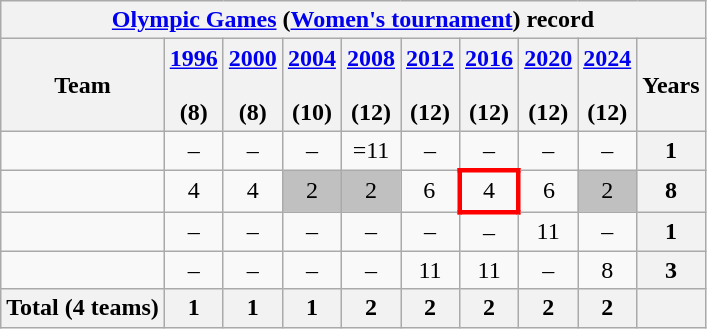<table class="wikitable" style="text-align:center">
<tr>
<th colspan=10><a href='#'>Olympic Games</a> (<a href='#'>Women's tournament</a>) record</th>
</tr>
<tr>
<th>Team</th>
<th><a href='#'>1996</a><br><br>(8)</th>
<th><a href='#'>2000</a><br><br>(8)</th>
<th><a href='#'>2004</a><br><br>(10)</th>
<th><a href='#'>2008</a><br><br>(12)</th>
<th><a href='#'>2012</a><br><br>(12)</th>
<th><a href='#'>2016</a><br><br>(12)</th>
<th><a href='#'>2020</a><br><br>(12)</th>
<th><a href='#'>2024</a><br><br>(12)</th>
<th>Years</th>
</tr>
<tr>
<td align=left></td>
<td>–</td>
<td>–</td>
<td>–</td>
<td>=11</td>
<td>–</td>
<td>–</td>
<td>–</td>
<td>–</td>
<th>1</th>
</tr>
<tr>
<td align=left></td>
<td>4</td>
<td>4</td>
<td style="background:silver;">2</td>
<td style="background:silver;">2</td>
<td>6</td>
<td style="border:3px solid red">4</td>
<td>6</td>
<td style="background:silver;">2</td>
<th>8</th>
</tr>
<tr>
<td align=left></td>
<td>–</td>
<td>–</td>
<td>–</td>
<td>–</td>
<td>–</td>
<td>–</td>
<td>11</td>
<td>–</td>
<th>1</th>
</tr>
<tr>
<td align=left></td>
<td>–</td>
<td>–</td>
<td>–</td>
<td>–</td>
<td>11</td>
<td>11</td>
<td>–</td>
<td>8</td>
<th>3</th>
</tr>
<tr>
<th align=left><strong>Total (4 teams)</strong></th>
<th><strong>1</strong></th>
<th><strong>1</strong></th>
<th><strong>1</strong></th>
<th><strong>2</strong></th>
<th><strong>2</strong></th>
<th><strong>2</strong></th>
<th><strong>2</strong></th>
<th><strong>2</strong></th>
<th></th>
</tr>
</table>
